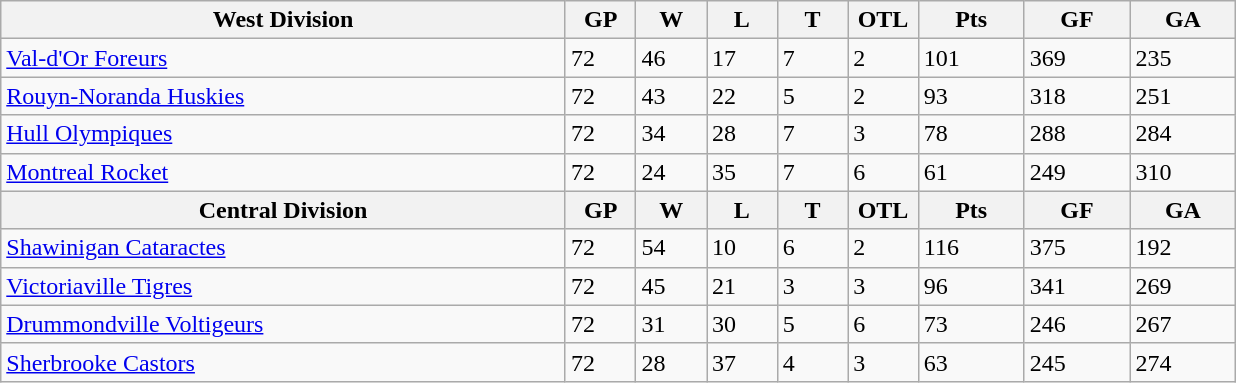<table class="wikitable">
<tr>
<th bgcolor="#DDDDFF" width="40%">West Division</th>
<th bgcolor="#DDDDFF" width="5%">GP</th>
<th bgcolor="#DDDDFF" width="5%">W</th>
<th bgcolor="#DDDDFF" width="5%">L</th>
<th bgcolor="#DDDDFF" width="5%">T</th>
<th bgcolor="#DDDDFF" width="5%">OTL</th>
<th bgcolor="#DDDDFF" width="7.5%">Pts</th>
<th bgcolor="#DDDDFF" width="7.5%">GF</th>
<th bgcolor="#DDDDFF" width="7.5%">GA</th>
</tr>
<tr>
<td><a href='#'>Val-d'Or Foreurs</a></td>
<td>72</td>
<td>46</td>
<td>17</td>
<td>7</td>
<td>2</td>
<td>101</td>
<td>369</td>
<td>235</td>
</tr>
<tr>
<td><a href='#'>Rouyn-Noranda Huskies</a></td>
<td>72</td>
<td>43</td>
<td>22</td>
<td>5</td>
<td>2</td>
<td>93</td>
<td>318</td>
<td>251</td>
</tr>
<tr>
<td><a href='#'>Hull Olympiques</a></td>
<td>72</td>
<td>34</td>
<td>28</td>
<td>7</td>
<td>3</td>
<td>78</td>
<td>288</td>
<td>284</td>
</tr>
<tr>
<td><a href='#'>Montreal Rocket</a></td>
<td>72</td>
<td>24</td>
<td>35</td>
<td>7</td>
<td>6</td>
<td>61</td>
<td>249</td>
<td>310</td>
</tr>
<tr>
<th bgcolor="#DDDDFF" width="40%">Central Division</th>
<th bgcolor="#DDDDFF" width="5%">GP</th>
<th bgcolor="#DDDDFF" width="5%">W</th>
<th bgcolor="#DDDDFF" width="5%">L</th>
<th bgcolor="#DDDDFF" width="5%">T</th>
<th bgcolor="#DDDDFF" width="5%">OTL</th>
<th bgcolor="#DDDDFF" width="7.5%">Pts</th>
<th bgcolor="#DDDDFF" width="7.5%">GF</th>
<th bgcolor="#DDDDFF" width="7.5%">GA</th>
</tr>
<tr>
<td><a href='#'>Shawinigan Cataractes</a></td>
<td>72</td>
<td>54</td>
<td>10</td>
<td>6</td>
<td>2</td>
<td>116</td>
<td>375</td>
<td>192</td>
</tr>
<tr>
<td><a href='#'>Victoriaville Tigres</a></td>
<td>72</td>
<td>45</td>
<td>21</td>
<td>3</td>
<td>3</td>
<td>96</td>
<td>341</td>
<td>269</td>
</tr>
<tr>
<td><a href='#'>Drummondville Voltigeurs</a></td>
<td>72</td>
<td>31</td>
<td>30</td>
<td>5</td>
<td>6</td>
<td>73</td>
<td>246</td>
<td>267</td>
</tr>
<tr>
<td><a href='#'>Sherbrooke Castors</a></td>
<td>72</td>
<td>28</td>
<td>37</td>
<td>4</td>
<td>3</td>
<td>63</td>
<td>245</td>
<td>274</td>
</tr>
</table>
